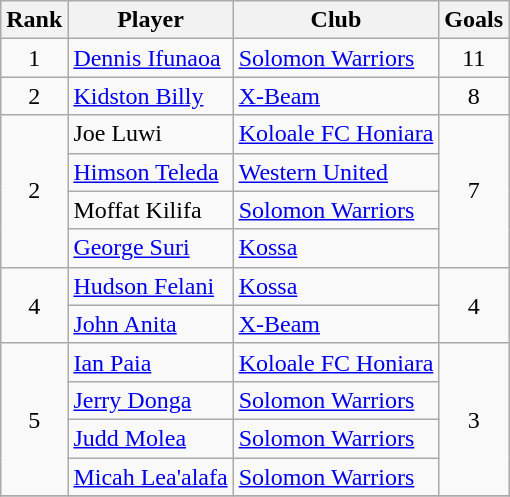<table class="wikitable" style="text-align:center">
<tr>
<th>Rank</th>
<th>Player</th>
<th>Club</th>
<th>Goals</th>
</tr>
<tr>
<td>1</td>
<td align="left"> <a href='#'>Dennis Ifunaoa</a></td>
<td align="left"><a href='#'>Solomon Warriors</a></td>
<td>11</td>
</tr>
<tr>
<td>2</td>
<td align="left"> <a href='#'>Kidston Billy</a></td>
<td align="left"><a href='#'>X-Beam</a></td>
<td>8</td>
</tr>
<tr>
<td rowspan="4">2</td>
<td align="left"> Joe Luwi</td>
<td align="left"><a href='#'>Koloale FC Honiara</a></td>
<td rowspan="4">7</td>
</tr>
<tr>
<td align="left"> <a href='#'>Himson Teleda</a></td>
<td align="left"><a href='#'>Western United</a></td>
</tr>
<tr>
<td align="left"> Moffat Kilifa</td>
<td align="left"><a href='#'>Solomon Warriors</a></td>
</tr>
<tr>
<td align="left"> <a href='#'>George Suri</a></td>
<td align="left"><a href='#'>Kossa</a></td>
</tr>
<tr>
<td rowspan="2">4</td>
<td align="left"> <a href='#'>Hudson Felani</a></td>
<td align="left"><a href='#'>Kossa</a></td>
<td rowspan="2">4</td>
</tr>
<tr>
<td align="left"> <a href='#'>John Anita</a></td>
<td align="left"><a href='#'>X-Beam</a></td>
</tr>
<tr>
<td rowspan="4">5</td>
<td align="left"> <a href='#'>Ian Paia</a></td>
<td align="left"><a href='#'>Koloale FC Honiara</a></td>
<td rowspan="4">3</td>
</tr>
<tr>
<td align="left"> <a href='#'>Jerry Donga</a></td>
<td align="left"><a href='#'>Solomon Warriors</a></td>
</tr>
<tr>
<td align="left"> <a href='#'>Judd Molea</a></td>
<td align="left"><a href='#'>Solomon Warriors</a></td>
</tr>
<tr>
<td align="left"> <a href='#'>Micah Lea'alafa</a></td>
<td align="left"><a href='#'>Solomon Warriors</a></td>
</tr>
<tr>
</tr>
</table>
